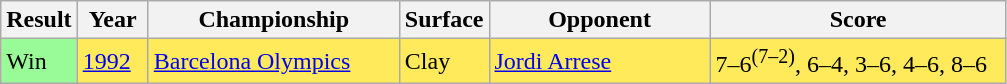<table class="sortable wikitable">
<tr>
<th style="width:40px">Result</th>
<th style="width:40px">Year</th>
<th style="width:160px">Championship</th>
<th style="width:50px">Surface</th>
<th style="width:140px">Opponent</th>
<th style="width:190px" class="unsortable">Score</th>
</tr>
<tr style="background:#ffea5c;">
<td style="background:#98fb98;">Win</td>
<td><a href='#'>1992</a></td>
<td><a href='#'>Barcelona Olympics</a></td>
<td>Clay</td>
<td> <a href='#'>Jordi Arrese</a></td>
<td>7–6<sup>(7–2)</sup>, 6–4, 3–6, 4–6, 8–6</td>
</tr>
</table>
